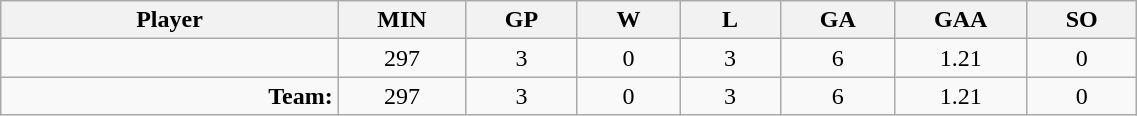<table class="wikitable sortable" width="60%">
<tr>
<th bgcolor="#DDDDFF" width="10%">Player</th>
<th width="3%" bgcolor="#DDDDFF" title="Minutes played">MIN</th>
<th width="3%" bgcolor="#DDDDFF" title="Games played in">GP</th>
<th width="3%" bgcolor="#DDDDFF" title="Games played in">W</th>
<th width="3%" bgcolor="#DDDDFF"title="Games played in">L</th>
<th width="3%" bgcolor="#DDDDFF" title="Goals against">GA</th>
<th width="3%" bgcolor="#DDDDFF" title="Goals against average">GAA</th>
<th width="3%" bgcolor="#DDDDFF" title="Shut-outs">SO</th>
</tr>
<tr align="center">
<td align="right"></td>
<td>297</td>
<td>3</td>
<td>0</td>
<td>3</td>
<td>6</td>
<td>1.21</td>
<td>0</td>
</tr>
<tr align="center">
<td align="right"><strong>Team:</strong></td>
<td>297</td>
<td>3</td>
<td>0</td>
<td>3</td>
<td>6</td>
<td>1.21</td>
<td>0</td>
</tr>
</table>
